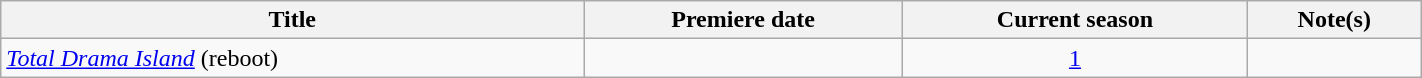<table class="wikitable plainrowheaders sortable" style="width:75%;text-align:center;">
<tr>
<th>Title</th>
<th>Premiere date</th>
<th>Current season</th>
<th>Note(s)</th>
</tr>
<tr>
<td scope="row" style="text-align:left;"><em><a href='#'>Total Drama Island</a></em> (reboot)</td>
<td></td>
<td><a href='#'>1</a></td>
<td></td>
</tr>
</table>
